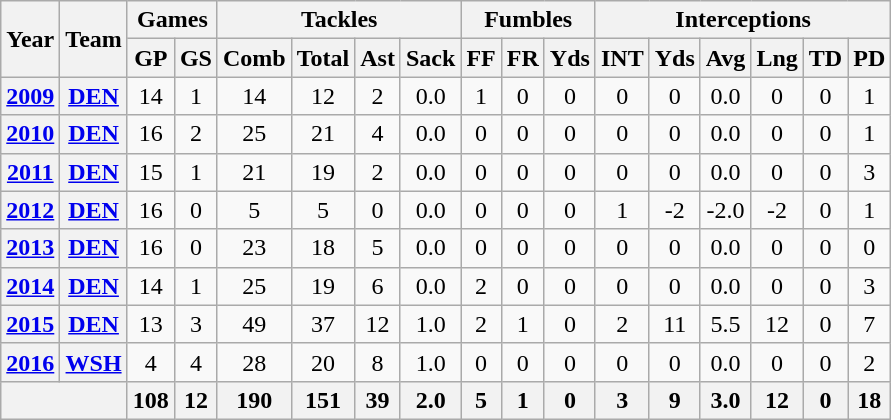<table class=wikitable style="text-align:center;">
<tr>
<th rowspan="2">Year</th>
<th rowspan="2">Team</th>
<th colspan="2">Games</th>
<th colspan="4">Tackles</th>
<th colspan="3">Fumbles</th>
<th colspan="6">Interceptions</th>
</tr>
<tr>
<th>GP</th>
<th>GS</th>
<th>Comb</th>
<th>Total</th>
<th>Ast</th>
<th>Sack</th>
<th>FF</th>
<th>FR</th>
<th>Yds</th>
<th>INT</th>
<th>Yds</th>
<th>Avg</th>
<th>Lng</th>
<th>TD</th>
<th>PD</th>
</tr>
<tr>
<th><a href='#'>2009</a></th>
<th><a href='#'>DEN</a></th>
<td>14</td>
<td>1</td>
<td>14</td>
<td>12</td>
<td>2</td>
<td>0.0</td>
<td>1</td>
<td>0</td>
<td>0</td>
<td>0</td>
<td>0</td>
<td>0.0</td>
<td>0</td>
<td>0</td>
<td>1</td>
</tr>
<tr>
<th><a href='#'>2010</a></th>
<th><a href='#'>DEN</a></th>
<td>16</td>
<td>2</td>
<td>25</td>
<td>21</td>
<td>4</td>
<td>0.0</td>
<td>0</td>
<td>0</td>
<td>0</td>
<td>0</td>
<td>0</td>
<td>0.0</td>
<td>0</td>
<td>0</td>
<td>1</td>
</tr>
<tr>
<th><a href='#'>2011</a></th>
<th><a href='#'>DEN</a></th>
<td>15</td>
<td>1</td>
<td>21</td>
<td>19</td>
<td>2</td>
<td>0.0</td>
<td>0</td>
<td>0</td>
<td>0</td>
<td>0</td>
<td>0</td>
<td>0.0</td>
<td>0</td>
<td>0</td>
<td>3</td>
</tr>
<tr>
<th><a href='#'>2012</a></th>
<th><a href='#'>DEN</a></th>
<td>16</td>
<td>0</td>
<td>5</td>
<td>5</td>
<td>0</td>
<td>0.0</td>
<td>0</td>
<td>0</td>
<td>0</td>
<td>1</td>
<td>-2</td>
<td>-2.0</td>
<td>-2</td>
<td>0</td>
<td>1</td>
</tr>
<tr>
<th><a href='#'>2013</a></th>
<th><a href='#'>DEN</a></th>
<td>16</td>
<td>0</td>
<td>23</td>
<td>18</td>
<td>5</td>
<td>0.0</td>
<td>0</td>
<td>0</td>
<td>0</td>
<td>0</td>
<td>0</td>
<td>0.0</td>
<td>0</td>
<td>0</td>
<td>0</td>
</tr>
<tr>
<th><a href='#'>2014</a></th>
<th><a href='#'>DEN</a></th>
<td>14</td>
<td>1</td>
<td>25</td>
<td>19</td>
<td>6</td>
<td>0.0</td>
<td>2</td>
<td>0</td>
<td>0</td>
<td>0</td>
<td>0</td>
<td>0.0</td>
<td>0</td>
<td>0</td>
<td>3</td>
</tr>
<tr>
<th><a href='#'>2015</a></th>
<th><a href='#'>DEN</a></th>
<td>13</td>
<td>3</td>
<td>49</td>
<td>37</td>
<td>12</td>
<td>1.0</td>
<td>2</td>
<td>1</td>
<td>0</td>
<td>2</td>
<td>11</td>
<td>5.5</td>
<td>12</td>
<td>0</td>
<td>7</td>
</tr>
<tr>
<th><a href='#'>2016</a></th>
<th><a href='#'>WSH</a></th>
<td>4</td>
<td>4</td>
<td>28</td>
<td>20</td>
<td>8</td>
<td>1.0</td>
<td>0</td>
<td>0</td>
<td>0</td>
<td>0</td>
<td>0</td>
<td>0.0</td>
<td>0</td>
<td>0</td>
<td>2</td>
</tr>
<tr>
<th colspan="2"></th>
<th>108</th>
<th>12</th>
<th>190</th>
<th>151</th>
<th>39</th>
<th>2.0</th>
<th>5</th>
<th>1</th>
<th>0</th>
<th>3</th>
<th>9</th>
<th>3.0</th>
<th>12</th>
<th>0</th>
<th>18</th>
</tr>
</table>
